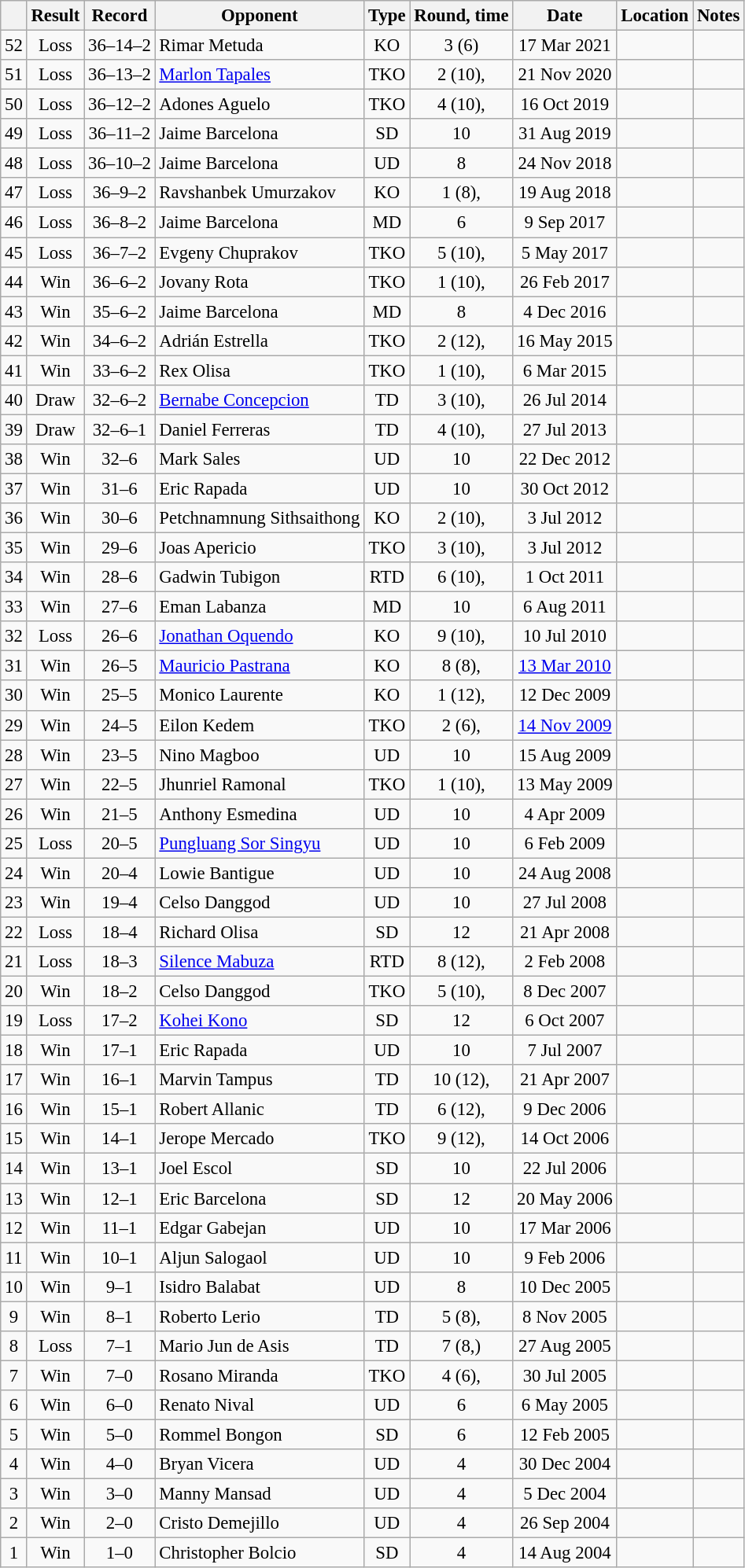<table class="wikitable" style="text-align:center; font-size:95%">
<tr>
<th></th>
<th>Result</th>
<th>Record</th>
<th>Opponent</th>
<th>Type</th>
<th>Round, time</th>
<th>Date</th>
<th>Location</th>
<th>Notes</th>
</tr>
<tr>
<td>52</td>
<td>Loss</td>
<td>36–14–2</td>
<td style="text-align:left;">Rimar Metuda</td>
<td>KO</td>
<td>3 (6) </td>
<td>17 Mar 2021</td>
<td style="text-align:left;"></td>
<td></td>
</tr>
<tr>
<td>51</td>
<td>Loss</td>
<td>36–13–2</td>
<td style="text-align:left;"><a href='#'>Marlon Tapales</a></td>
<td>TKO</td>
<td>2 (10), </td>
<td>21 Nov 2020</td>
<td style="text-align:left;"></td>
<td></td>
</tr>
<tr>
<td>50</td>
<td>Loss</td>
<td>36–12–2</td>
<td style="text-align:left;">Adones Aguelo</td>
<td>TKO</td>
<td>4 (10), </td>
<td>16 Oct 2019</td>
<td style="text-align:left;"></td>
<td style="text-align:left;"></td>
</tr>
<tr>
<td>49</td>
<td>Loss</td>
<td>36–11–2</td>
<td style="text-align:left;">Jaime Barcelona</td>
<td>SD</td>
<td>10</td>
<td>31 Aug 2019</td>
<td style="text-align:left;"></td>
<td></td>
</tr>
<tr>
<td>48</td>
<td>Loss</td>
<td>36–10–2</td>
<td style="text-align:left;">Jaime Barcelona</td>
<td>UD</td>
<td>8</td>
<td>24 Nov 2018</td>
<td style="text-align:left;"></td>
<td></td>
</tr>
<tr>
<td>47</td>
<td>Loss</td>
<td>36–9–2</td>
<td style="text-align:left;">Ravshanbek Umurzakov</td>
<td>KO</td>
<td>1 (8), </td>
<td>19 Aug 2018</td>
<td style="text-align:left;"></td>
<td></td>
</tr>
<tr>
<td>46</td>
<td>Loss</td>
<td>36–8–2</td>
<td style="text-align:left;">Jaime Barcelona</td>
<td>MD</td>
<td>6</td>
<td>9 Sep 2017</td>
<td style="text-align:left;"></td>
<td></td>
</tr>
<tr>
<td>45</td>
<td>Loss</td>
<td>36–7–2</td>
<td style="text-align:left;">Evgeny Chuprakov</td>
<td>TKO</td>
<td>5 (10), </td>
<td>5 May 2017</td>
<td style="text-align:left;"></td>
<td style="text-align:left;"></td>
</tr>
<tr>
<td>44</td>
<td>Win</td>
<td>36–6–2</td>
<td style="text-align:left;">Jovany Rota</td>
<td>TKO</td>
<td>1 (10), </td>
<td>26 Feb 2017</td>
<td style="text-align:left;"></td>
<td style="text-align:left;"></td>
</tr>
<tr>
<td>43</td>
<td>Win</td>
<td>35–6–2</td>
<td style="text-align:left;">Jaime Barcelona</td>
<td>MD</td>
<td>8</td>
<td>4 Dec 2016</td>
<td style="text-align:left;"></td>
<td></td>
</tr>
<tr>
<td>42</td>
<td>Win</td>
<td>34–6–2</td>
<td style="text-align:left;">Adrián Estrella</td>
<td>TKO</td>
<td>2 (12), </td>
<td>16 May 2015</td>
<td style="text-align:left;"></td>
<td style="text-align:left;"></td>
</tr>
<tr>
<td>41</td>
<td>Win</td>
<td>33–6–2</td>
<td style="text-align:left;">Rex Olisa</td>
<td>TKO</td>
<td>1 (10), </td>
<td>6 Mar 2015</td>
<td style="text-align:left;"></td>
<td></td>
</tr>
<tr>
<td>40</td>
<td>Draw</td>
<td>32–6–2</td>
<td style="text-align:left;"><a href='#'>Bernabe Concepcion</a></td>
<td>TD</td>
<td>3 (10), </td>
<td>26 Jul 2014</td>
<td style="text-align:left;"></td>
<td style="text-align:left;"></td>
</tr>
<tr>
<td>39</td>
<td>Draw</td>
<td>32–6–1</td>
<td style="text-align:left;">Daniel Ferreras</td>
<td>TD</td>
<td>4 (10), </td>
<td>27 Jul 2013</td>
<td style="text-align:left;"></td>
<td style="text-align:left;"></td>
</tr>
<tr>
<td>38</td>
<td>Win</td>
<td>32–6</td>
<td style="text-align:left;">Mark Sales</td>
<td>UD</td>
<td>10</td>
<td>22 Dec 2012</td>
<td style="text-align:left;"></td>
<td></td>
</tr>
<tr>
<td>37</td>
<td>Win</td>
<td>31–6</td>
<td style="text-align:left;">Eric Rapada</td>
<td>UD</td>
<td>10</td>
<td>30 Oct 2012</td>
<td style="text-align:left;"></td>
<td></td>
</tr>
<tr>
<td>36</td>
<td>Win</td>
<td>30–6</td>
<td style="text-align:left;">Petchnamnung Sithsaithong</td>
<td>KO</td>
<td>2 (10), </td>
<td>3 Jul 2012</td>
<td style="text-align:left;"></td>
<td></td>
</tr>
<tr>
<td>35</td>
<td>Win</td>
<td>29–6</td>
<td style="text-align:left;">Joas Apericio</td>
<td>TKO</td>
<td>3 (10), </td>
<td>3 Jul 2012</td>
<td style="text-align:left;"></td>
<td></td>
</tr>
<tr>
<td>34</td>
<td>Win</td>
<td>28–6</td>
<td style="text-align:left;">Gadwin Tubigon</td>
<td>RTD</td>
<td>6 (10), </td>
<td>1 Oct 2011</td>
<td style="text-align:left;"></td>
<td></td>
</tr>
<tr>
<td>33</td>
<td>Win</td>
<td>27–6</td>
<td style="text-align:left;">Eman Labanza</td>
<td>MD</td>
<td>10</td>
<td>6 Aug 2011</td>
<td style="text-align:left;"></td>
<td></td>
</tr>
<tr>
<td>32</td>
<td>Loss</td>
<td>26–6</td>
<td style="text-align:left;"><a href='#'>Jonathan Oquendo</a></td>
<td>KO</td>
<td>9 (10), </td>
<td>10 Jul 2010</td>
<td style="text-align:left;"></td>
<td style="text-align:left;"></td>
</tr>
<tr>
<td>31</td>
<td>Win</td>
<td>26–5</td>
<td style="text-align:left;"><a href='#'>Mauricio Pastrana</a></td>
<td>KO</td>
<td>8 (8), </td>
<td><a href='#'>13 Mar 2010</a></td>
<td style="text-align:left;"></td>
<td></td>
</tr>
<tr>
<td>30</td>
<td>Win</td>
<td>25–5</td>
<td style="text-align:left;">Monico Laurente</td>
<td>KO</td>
<td>1 (12), </td>
<td>12 Dec 2009</td>
<td style="text-align:left;"></td>
<td style="text-align:left;"></td>
</tr>
<tr>
<td>29</td>
<td>Win</td>
<td>24–5</td>
<td style="text-align:left;">Eilon Kedem</td>
<td>TKO</td>
<td>2 (6), </td>
<td><a href='#'>14 Nov 2009</a></td>
<td style="text-align:left;"></td>
<td></td>
</tr>
<tr>
<td>28</td>
<td>Win</td>
<td>23–5</td>
<td style="text-align:left;">Nino Magboo</td>
<td>UD</td>
<td>10</td>
<td>15 Aug 2009</td>
<td style="text-align:left;"></td>
<td></td>
</tr>
<tr>
<td>27</td>
<td>Win</td>
<td>22–5</td>
<td style="text-align:left;">Jhunriel Ramonal</td>
<td>TKO</td>
<td>1 (10), </td>
<td>13 May 2009</td>
<td style="text-align:left;"></td>
<td></td>
</tr>
<tr>
<td>26</td>
<td>Win</td>
<td>21–5</td>
<td style="text-align:left;">Anthony Esmedina</td>
<td>UD</td>
<td>10</td>
<td>4 Apr 2009</td>
<td style="text-align:left;"></td>
<td></td>
</tr>
<tr>
<td>25</td>
<td>Loss</td>
<td>20–5</td>
<td style="text-align:left;"><a href='#'>Pungluang Sor Singyu</a></td>
<td>UD</td>
<td>10</td>
<td>6 Feb 2009</td>
<td style="text-align:left;"></td>
<td style="text-align:left;"></td>
</tr>
<tr>
<td>24</td>
<td>Win</td>
<td>20–4</td>
<td style="text-align:left;">Lowie Bantigue</td>
<td>UD</td>
<td>10</td>
<td>24 Aug 2008</td>
<td style="text-align:left;"></td>
<td></td>
</tr>
<tr>
<td>23</td>
<td>Win</td>
<td>19–4</td>
<td style="text-align:left;">Celso Danggod</td>
<td>UD</td>
<td>10</td>
<td>27 Jul 2008</td>
<td style="text-align:left;"></td>
<td></td>
</tr>
<tr>
<td>22</td>
<td>Loss</td>
<td>18–4</td>
<td style="text-align:left;">Richard Olisa</td>
<td>SD</td>
<td>12</td>
<td>21 Apr 2008</td>
<td style="text-align:left;"></td>
<td style="text-align:left;"></td>
</tr>
<tr>
<td>21</td>
<td>Loss</td>
<td>18–3</td>
<td style="text-align:left;"><a href='#'>Silence Mabuza</a></td>
<td>RTD</td>
<td>8 (12), </td>
<td>2 Feb 2008</td>
<td style="text-align:left;"></td>
<td style="text-align:left;"></td>
</tr>
<tr>
<td>20</td>
<td>Win</td>
<td>18–2</td>
<td style="text-align:left;">Celso Danggod</td>
<td>TKO</td>
<td>5 (10), </td>
<td>8 Dec 2007</td>
<td style="text-align:left;"></td>
<td></td>
</tr>
<tr>
<td>19</td>
<td>Loss</td>
<td>17–2</td>
<td style="text-align:left;"><a href='#'>Kohei Kono</a></td>
<td>SD</td>
<td>12</td>
<td>6 Oct 2007</td>
<td style="text-align:left;"></td>
<td style="text-align:left;"></td>
</tr>
<tr>
<td>18</td>
<td>Win</td>
<td>17–1</td>
<td style="text-align:left;">Eric Rapada</td>
<td>UD</td>
<td>10</td>
<td>7 Jul 2007</td>
<td style="text-align:left;"></td>
<td></td>
</tr>
<tr>
<td>17</td>
<td>Win</td>
<td>16–1</td>
<td style="text-align:left;">Marvin Tampus</td>
<td>TD</td>
<td>10 (12), </td>
<td>21 Apr 2007</td>
<td style="text-align:left;"></td>
<td style="text-align:left;"></td>
</tr>
<tr>
<td>16</td>
<td>Win</td>
<td>15–1</td>
<td style="text-align:left;">Robert Allanic</td>
<td>TD</td>
<td>6 (12), </td>
<td>9 Dec 2006</td>
<td style="text-align:left;"></td>
<td style=text-align:left;"></td>
</tr>
<tr>
<td>15</td>
<td>Win</td>
<td>14–1</td>
<td style="text-align:left;">Jerope Mercado</td>
<td>TKO</td>
<td>9 (12), </td>
<td>14 Oct 2006</td>
<td style="text-align:left;"></td>
<td style="text-align:left;"></td>
</tr>
<tr>
<td>14</td>
<td>Win</td>
<td>13–1</td>
<td style="text-align:left;">Joel Escol</td>
<td>SD</td>
<td>10</td>
<td>22 Jul 2006</td>
<td style="text-align:left;"></td>
<td></td>
</tr>
<tr>
<td>13</td>
<td>Win</td>
<td>12–1</td>
<td style="text-align:left;">Eric Barcelona</td>
<td>SD</td>
<td>12</td>
<td>20 May 2006</td>
<td style="text-align:left;"></td>
<td style="text-align:left;"></td>
</tr>
<tr>
<td>12</td>
<td>Win</td>
<td>11–1</td>
<td style="text-align:left;">Edgar Gabejan</td>
<td>UD</td>
<td>10</td>
<td>17 Mar 2006</td>
<td style="text-align:left;"></td>
<td></td>
</tr>
<tr>
<td>11</td>
<td>Win</td>
<td>10–1</td>
<td style="text-align:left;">Aljun Salogaol</td>
<td>UD</td>
<td>10</td>
<td>9 Feb 2006</td>
<td style="text-align:left;"></td>
<td></td>
</tr>
<tr>
<td>10</td>
<td>Win</td>
<td>9–1</td>
<td style="text-align:left;">Isidro Balabat</td>
<td>UD</td>
<td>8</td>
<td>10 Dec 2005</td>
<td style="text-align:left;"></td>
<td></td>
</tr>
<tr>
<td>9</td>
<td>Win</td>
<td>8–1</td>
<td style="text-align:left;">Roberto Lerio</td>
<td>TD</td>
<td>5 (8), </td>
<td>8 Nov 2005</td>
<td style="text-align:left;"></td>
<td style="text-align:left;"></td>
</tr>
<tr>
<td>8</td>
<td>Loss</td>
<td>7–1</td>
<td style="text-align:left;">Mario Jun de Asis</td>
<td>TD</td>
<td>7 (8,) </td>
<td>27 Aug 2005</td>
<td style="text-align:left;"></td>
<td></td>
</tr>
<tr>
<td>7</td>
<td>Win</td>
<td>7–0</td>
<td style="text-align:left;">Rosano Miranda</td>
<td>TKO</td>
<td>4 (6), </td>
<td>30 Jul 2005</td>
<td style="text-align:left;"></td>
<td></td>
</tr>
<tr>
<td>6</td>
<td>Win</td>
<td>6–0</td>
<td style="text-align:left;">Renato Nival</td>
<td>UD</td>
<td>6</td>
<td>6 May 2005</td>
<td style="text-align:left;"></td>
<td></td>
</tr>
<tr>
<td>5</td>
<td>Win</td>
<td>5–0</td>
<td style="text-align:left;">Rommel Bongon</td>
<td>SD</td>
<td>6</td>
<td>12 Feb 2005</td>
<td style="text-align:left;"></td>
<td></td>
</tr>
<tr>
<td>4</td>
<td>Win</td>
<td>4–0</td>
<td style="text-align:left;">Bryan Vicera</td>
<td>UD</td>
<td>4</td>
<td>30 Dec 2004</td>
<td style="text-align:left;"></td>
<td></td>
</tr>
<tr>
<td>3</td>
<td>Win</td>
<td>3–0</td>
<td style="text-align:left;">Manny Mansad</td>
<td>UD</td>
<td>4</td>
<td>5 Dec 2004</td>
<td style="text-align:left;"></td>
<td></td>
</tr>
<tr>
<td>2</td>
<td>Win</td>
<td>2–0</td>
<td style="text-align:left;">Cristo Demejillo</td>
<td>UD</td>
<td>4</td>
<td>26 Sep 2004</td>
<td style="text-align:left;"></td>
<td></td>
</tr>
<tr>
<td>1</td>
<td>Win</td>
<td>1–0</td>
<td style="text-align:left;">Christopher Bolcio</td>
<td>SD</td>
<td>4</td>
<td>14 Aug 2004</td>
<td style="text-align:left;"></td>
<td></td>
</tr>
</table>
